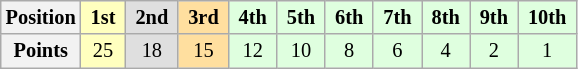<table class="wikitable" style="font-size:85%; text-align:center">
<tr>
<th>Position</th>
<td style="background:#ffffbf"> <strong>1st</strong> </td>
<td style="background:#dfdfdf"> <strong>2nd</strong> </td>
<td style="background:#ffdf9f"> <strong>3rd</strong> </td>
<td style="background:#dfffdf"> <strong>4th</strong> </td>
<td style="background:#dfffdf"> <strong>5th</strong> </td>
<td style="background:#dfffdf"> <strong>6th</strong> </td>
<td style="background:#dfffdf"> <strong>7th</strong> </td>
<td style="background:#dfffdf"> <strong>8th</strong> </td>
<td style="background:#dfffdf"> <strong>9th</strong> </td>
<td style="background:#dfffdf"> <strong>10th</strong> </td>
</tr>
<tr>
<th>Points</th>
<td style="background:#ffffbf">25</td>
<td style="background:#dfdfdf">18</td>
<td style="background:#ffdf9f">15</td>
<td style="background:#dfffdf">12</td>
<td style="background:#dfffdf">10</td>
<td style="background:#dfffdf">8</td>
<td style="background:#dfffdf">6</td>
<td style="background:#dfffdf">4</td>
<td style="background:#dfffdf">2</td>
<td style="background:#dfffdf">1</td>
</tr>
</table>
